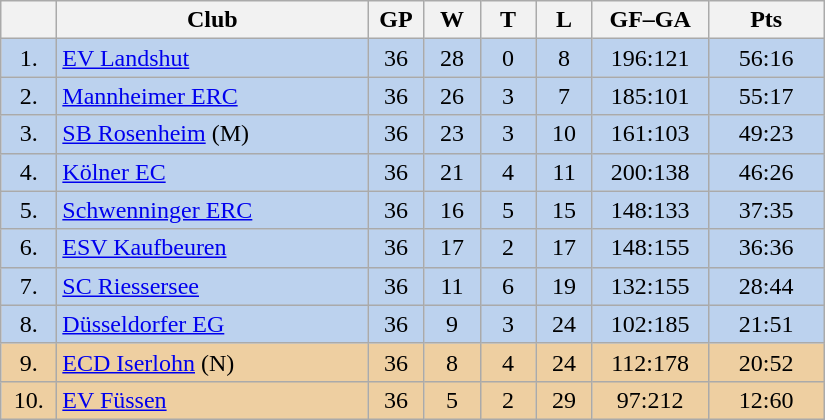<table class="wikitable">
<tr>
<th width="30"></th>
<th width="200">Club</th>
<th width="30">GP</th>
<th width="30">W</th>
<th width="30">T</th>
<th width="30">L</th>
<th width="70">GF–GA</th>
<th width="70">Pts</th>
</tr>
<tr bgcolor="#BCD2EE" align="center">
<td>1.</td>
<td align="left"><a href='#'>EV Landshut</a></td>
<td>36</td>
<td>28</td>
<td>0</td>
<td>8</td>
<td>196:121</td>
<td>56:16</td>
</tr>
<tr bgcolor=#BCD2EE align="center">
<td>2.</td>
<td align="left"><a href='#'>Mannheimer ERC</a></td>
<td>36</td>
<td>26</td>
<td>3</td>
<td>7</td>
<td>185:101</td>
<td>55:17</td>
</tr>
<tr bgcolor=#BCD2EE align="center">
<td>3.</td>
<td align="left"><a href='#'>SB Rosenheim</a> (M)</td>
<td>36</td>
<td>23</td>
<td>3</td>
<td>10</td>
<td>161:103</td>
<td>49:23</td>
</tr>
<tr bgcolor=#BCD2EE align="center">
<td>4.</td>
<td align="left"><a href='#'>Kölner EC</a></td>
<td>36</td>
<td>21</td>
<td>4</td>
<td>11</td>
<td>200:138</td>
<td>46:26</td>
</tr>
<tr bgcolor=#BCD2EE align="center">
<td>5.</td>
<td align="left"><a href='#'>Schwenninger ERC</a></td>
<td>36</td>
<td>16</td>
<td>5</td>
<td>15</td>
<td>148:133</td>
<td>37:35</td>
</tr>
<tr bgcolor=#BCD2EE align="center">
<td>6.</td>
<td align="left"><a href='#'>ESV Kaufbeuren</a></td>
<td>36</td>
<td>17</td>
<td>2</td>
<td>17</td>
<td>148:155</td>
<td>36:36</td>
</tr>
<tr bgcolor=#BCD2EE align="center">
<td>7.</td>
<td align="left"><a href='#'>SC Riessersee</a></td>
<td>36</td>
<td>11</td>
<td>6</td>
<td>19</td>
<td>132:155</td>
<td>28:44</td>
</tr>
<tr bgcolor=#BCD2EE align="center">
<td>8.</td>
<td align="left"><a href='#'>Düsseldorfer EG</a></td>
<td>36</td>
<td>9</td>
<td>3</td>
<td>24</td>
<td>102:185</td>
<td>21:51</td>
</tr>
<tr bgcolor=#EECFA1 align="center">
<td>9.</td>
<td align="left"><a href='#'>ECD Iserlohn</a> (N)</td>
<td>36</td>
<td>8</td>
<td>4</td>
<td>24</td>
<td>112:178</td>
<td>20:52</td>
</tr>
<tr bgcolor=#EECFA1 align="center">
<td>10.</td>
<td align="left"><a href='#'>EV Füssen</a></td>
<td>36</td>
<td>5</td>
<td>2</td>
<td>29</td>
<td>97:212</td>
<td>12:60</td>
</tr>
</table>
